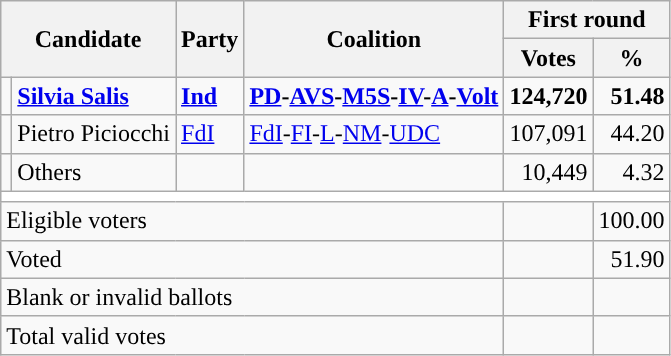<table class="wikitable centre">
<tr>
<th scope="col" rowspan=2 colspan=2>Candidate</th>
<th scope="col" rowspan=2 colspan=1>Party</th>
<th scope="col" rowspan=2 colspan=1>Coalition</th>
<th scope="col" colspan=2>First round</th>
</tr>
<tr>
<th scope="col">Votes</th>
<th scope="col">%</th>
</tr>
<tr>
<td></td>
<td><strong><a href='#'>Silvia Salis</a></strong></td>
<td><strong><a href='#'>Ind</a></strong></td>
<td><strong><a href='#'>PD</a>-<a href='#'>AVS</a>-<a href='#'>M5S</a>-<a href='#'>IV</a>-<a href='#'>A</a>-<a href='#'>Volt</a></strong></td>
<td style="text-align: right"><strong>124,720</strong></td>
<td style="text-align: right"><strong>51.48</strong></td>
</tr>
<tr>
<td></td>
<td>Pietro Piciocchi</td>
<td><a href='#'>FdI</a></td>
<td><a href='#'>FdI</a>-<a href='#'>FI</a>-<a href='#'>L</a>-<a href='#'>NM</a>-<a href='#'>UDC</a></td>
<td style="text-align: right">107,091</td>
<td style="text-align: right">44.20</td>
</tr>
<tr>
<td bgcolor=""></td>
<td>Others</td>
<td></td>
<td></td>
<td style="text-align: right">10,449</td>
<td style="text-align: right">4.32</td>
</tr>
<tr bgcolor=white>
<td colspan=8></td>
</tr>
<tr>
<td colspan=4>Eligible voters</td>
<td style="text-align: right"></td>
<td style="text-align: right">100.00</td>
</tr>
<tr>
<td colspan=4>Voted</td>
<td style="text-align: right"></td>
<td style="text-align: right">51.90</td>
</tr>
<tr>
<td colspan=4>Blank or invalid ballots</td>
<td style="text-align: right"></td>
<td style="text-align: right"></td>
</tr>
<tr>
<td colspan=4>Total valid votes</td>
<td style="text-align: right"></td>
<td style="text-align: right"></td>
</tr>
</table>
